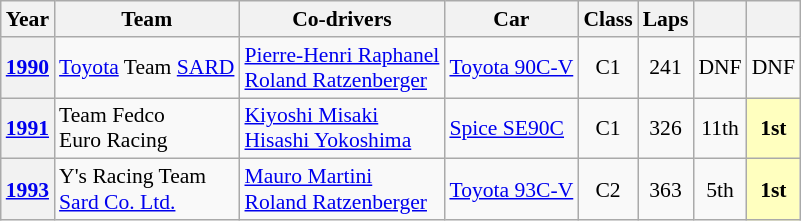<table class="wikitable" style="text-align:center; font-size:90%">
<tr>
<th>Year</th>
<th>Team</th>
<th>Co-drivers</th>
<th>Car</th>
<th>Class</th>
<th>Laps</th>
<th></th>
<th></th>
</tr>
<tr>
<th><a href='#'>1990</a></th>
<td align="left"> <a href='#'>Toyota</a> Team <a href='#'>SARD</a></td>
<td align="left"> <a href='#'>Pierre-Henri Raphanel</a><br> <a href='#'>Roland Ratzenberger</a></td>
<td align="left"><a href='#'>Toyota 90C-V</a></td>
<td>C1</td>
<td>241</td>
<td>DNF</td>
<td>DNF</td>
</tr>
<tr>
<th><a href='#'>1991</a></th>
<td align="left"> Team Fedco<br> Euro Racing</td>
<td align="left"><a href='#'>Kiyoshi Misaki</a><br><a href='#'>Hisashi Yokoshima</a></td>
<td align="left"><a href='#'>Spice SE90C</a></td>
<td>C1</td>
<td>326</td>
<td>11th</td>
<td style="background:#FFFFBF;"><strong>1st</strong></td>
</tr>
<tr>
<th><a href='#'>1993</a></th>
<td align="left"> Y's Racing Team<br> <a href='#'>Sard Co. Ltd.</a></td>
<td align="left"> <a href='#'>Mauro Martini</a><br> <a href='#'>Roland Ratzenberger</a></td>
<td align="left"><a href='#'>Toyota 93C-V</a></td>
<td>C2</td>
<td>363</td>
<td>5th</td>
<td style="background:#FFFFBF;"><strong>1st</strong></td>
</tr>
</table>
